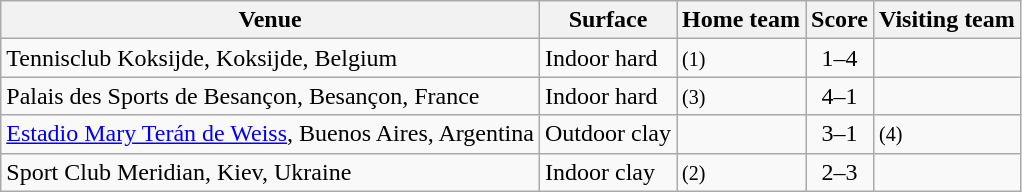<table class=wikitable style="border:1px solid #AAAAAA;">
<tr>
<th>Venue</th>
<th>Surface</th>
<th>Home team</th>
<th>Score</th>
<th>Visiting team</th>
</tr>
<tr>
<td>Tennisclub Koksijde, Koksijde, Belgium</td>
<td>Indoor hard</td>
<td> <small>(1)</small></td>
<td align=center>1–4</td>
<td><strong></strong></td>
</tr>
<tr>
<td>Palais des Sports de Besançon, Besançon, France</td>
<td>Indoor hard</td>
<td><strong></strong> <small>(3)</small></td>
<td align=center>4–1</td>
<td></td>
</tr>
<tr>
<td><a href='#'>Estadio Mary Terán de Weiss</a>, Buenos Aires, Argentina</td>
<td>Outdoor clay</td>
<td><strong></strong></td>
<td align=center>3–1</td>
<td> <small>(4)</small></td>
</tr>
<tr>
<td>Sport Club Meridian, Kiev, Ukraine</td>
<td>Indoor clay</td>
<td> <small>(2)</small></td>
<td align=center>2–3</td>
<td><strong></strong></td>
</tr>
</table>
